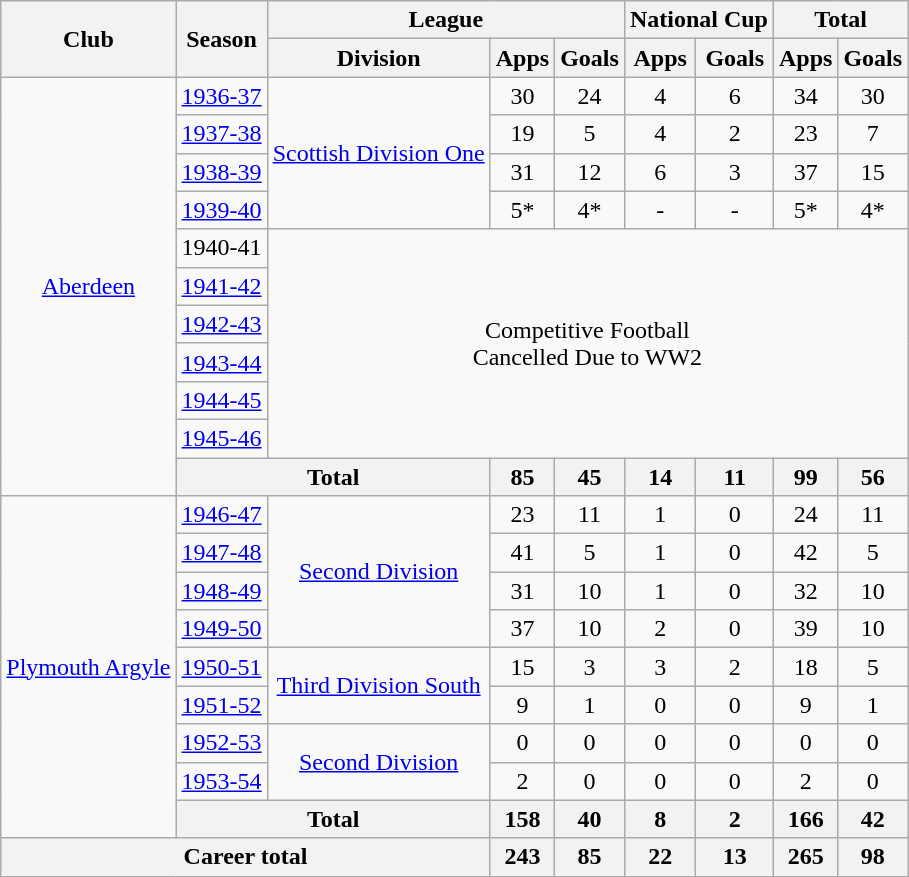<table class="wikitable" style="text-align:center">
<tr>
<th rowspan="2">Club</th>
<th rowspan="2">Season</th>
<th colspan="3">League</th>
<th colspan="2">National Cup</th>
<th colspan="2">Total</th>
</tr>
<tr>
<th>Division</th>
<th>Apps</th>
<th>Goals</th>
<th>Apps</th>
<th>Goals</th>
<th>Apps</th>
<th>Goals</th>
</tr>
<tr>
<td rowspan="11"><a href='#'>Aberdeen</a></td>
<td><a href='#'>1936-37</a></td>
<td rowspan="4"><a href='#'>Scottish Division One</a></td>
<td>30</td>
<td>24</td>
<td>4</td>
<td>6</td>
<td>34</td>
<td>30</td>
</tr>
<tr>
<td><a href='#'>1937-38</a></td>
<td>19</td>
<td>5</td>
<td>4</td>
<td>2</td>
<td>23</td>
<td>7</td>
</tr>
<tr>
<td><a href='#'>1938-39</a></td>
<td>31</td>
<td>12</td>
<td>6</td>
<td>3</td>
<td>37</td>
<td>15</td>
</tr>
<tr>
<td><a href='#'>1939-40</a></td>
<td>5*</td>
<td>4*</td>
<td>-</td>
<td>-</td>
<td>5*</td>
<td>4*</td>
</tr>
<tr>
<td>1940-41</td>
<td colspan="7" rowspan="6">Competitive Football<br>Cancelled Due to WW2</td>
</tr>
<tr>
<td><a href='#'>1941-42</a></td>
</tr>
<tr>
<td><a href='#'>1942-43</a></td>
</tr>
<tr>
<td><a href='#'>1943-44</a></td>
</tr>
<tr>
<td><a href='#'>1944-45</a></td>
</tr>
<tr>
<td><a href='#'>1945-46</a></td>
</tr>
<tr>
<th colspan="2">Total</th>
<th>85</th>
<th>45</th>
<th>14</th>
<th>11</th>
<th>99</th>
<th>56</th>
</tr>
<tr>
<td rowspan="9"><a href='#'>Plymouth Argyle</a></td>
<td><a href='#'>1946-47</a></td>
<td rowspan="4"><a href='#'>Second Division</a></td>
<td>23</td>
<td>11</td>
<td>1</td>
<td>0</td>
<td>24</td>
<td>11</td>
</tr>
<tr>
<td><a href='#'>1947-48</a></td>
<td>41</td>
<td>5</td>
<td>1</td>
<td>0</td>
<td>42</td>
<td>5</td>
</tr>
<tr>
<td><a href='#'>1948-49</a></td>
<td>31</td>
<td>10</td>
<td>1</td>
<td>0</td>
<td>32</td>
<td>10</td>
</tr>
<tr>
<td><a href='#'>1949-50</a></td>
<td>37</td>
<td>10</td>
<td>2</td>
<td>0</td>
<td>39</td>
<td>10</td>
</tr>
<tr>
<td><a href='#'>1950-51</a></td>
<td rowspan="2"><a href='#'>Third Division South</a></td>
<td>15</td>
<td>3</td>
<td>3</td>
<td>2</td>
<td>18</td>
<td>5</td>
</tr>
<tr>
<td><a href='#'>1951-52</a></td>
<td>9</td>
<td>1</td>
<td>0</td>
<td>0</td>
<td>9</td>
<td>1</td>
</tr>
<tr>
<td><a href='#'>1952-53</a></td>
<td rowspan="2"><a href='#'>Second Division</a></td>
<td>0</td>
<td>0</td>
<td>0</td>
<td>0</td>
<td>0</td>
<td>0</td>
</tr>
<tr>
<td><a href='#'>1953-54</a></td>
<td>2</td>
<td>0</td>
<td>0</td>
<td>0</td>
<td>2</td>
<td>0</td>
</tr>
<tr>
<th colspan="2">Total</th>
<th>158</th>
<th>40</th>
<th>8</th>
<th>2</th>
<th>166</th>
<th>42</th>
</tr>
<tr>
<th colspan="3">Career total</th>
<th>243</th>
<th>85</th>
<th>22</th>
<th>13</th>
<th>265</th>
<th>98</th>
</tr>
</table>
